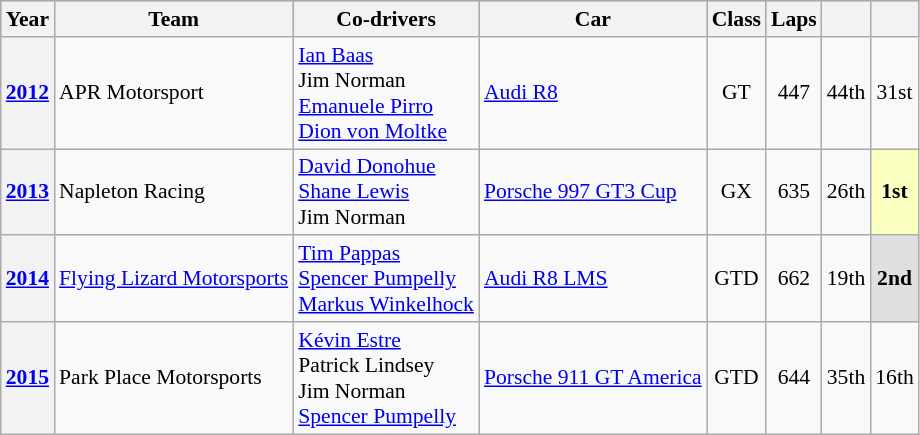<table class="wikitable" style="text-align:center; font-size:90%;">
<tr style="background:#ABBBDD;">
<th>Year</th>
<th>Team</th>
<th>Co-drivers</th>
<th>Car</th>
<th>Class</th>
<th>Laps</th>
<th></th>
<th></th>
</tr>
<tr>
<th><a href='#'>2012</a></th>
<td align="left"> APR Motorsport</td>
<td align="left"> <a href='#'>Ian Baas</a><br> Jim Norman<br> <a href='#'>Emanuele Pirro</a><br> <a href='#'>Dion von Moltke</a></td>
<td align="left"><a href='#'>Audi R8</a></td>
<td>GT</td>
<td>447</td>
<td>44th</td>
<td>31st</td>
</tr>
<tr>
<th><a href='#'>2013</a></th>
<td align="left"> Napleton Racing</td>
<td align="left"> <a href='#'>David Donohue</a><br> <a href='#'>Shane Lewis</a><br> Jim Norman</td>
<td align="left"><a href='#'>Porsche 997 GT3 Cup</a></td>
<td>GX</td>
<td>635</td>
<td>26th</td>
<td style="background:#FBFFBF;"><strong>1st</strong></td>
</tr>
<tr>
<th><a href='#'>2014</a></th>
<td align="left"> <a href='#'>Flying Lizard Motorsports</a></td>
<td align="left"> <a href='#'>Tim Pappas</a><br> <a href='#'>Spencer Pumpelly</a><br> <a href='#'>Markus Winkelhock</a></td>
<td align="left"><a href='#'>Audi R8 LMS</a></td>
<td>GTD</td>
<td>662</td>
<td>19th</td>
<td style="background:#DFDFDF;"><strong>2nd</strong></td>
</tr>
<tr>
<th><a href='#'>2015</a></th>
<td align="left"> Park Place Motorsports</td>
<td align="left"> <a href='#'>Kévin Estre</a><br> Patrick Lindsey<br> Jim Norman<br> <a href='#'>Spencer Pumpelly</a></td>
<td align="left"><a href='#'>Porsche 911 GT America</a></td>
<td>GTD</td>
<td>644</td>
<td>35th</td>
<td>16th</td>
</tr>
</table>
